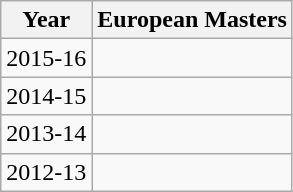<table class="wikitable">
<tr>
<th>Year</th>
<th>European Masters</th>
</tr>
<tr>
<td>2015-16</td>
<td></td>
</tr>
<tr>
<td>2014-15</td>
<td></td>
</tr>
<tr>
<td>2013-14</td>
<td></td>
</tr>
<tr>
<td>2012-13</td>
<td></td>
</tr>
</table>
